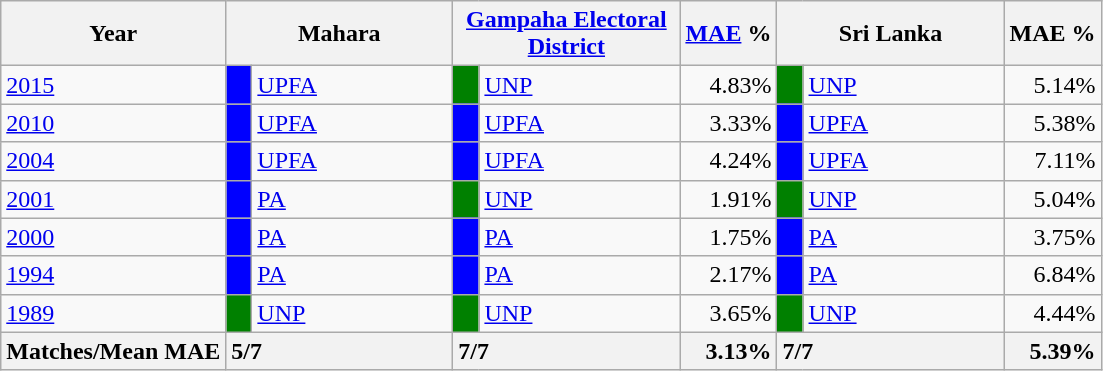<table class="wikitable">
<tr>
<th>Year</th>
<th colspan="2" width="144px">Mahara</th>
<th colspan="2" width="144px"><a href='#'>Gampaha Electoral District</a></th>
<th><a href='#'>MAE</a> %</th>
<th colspan="2" width="144px">Sri Lanka</th>
<th>MAE %</th>
</tr>
<tr>
<td><a href='#'>2015</a></td>
<td style="background-color:blue;" width="10px"></td>
<td style="text-align:left;"><a href='#'>UPFA</a></td>
<td style="background-color:green;" width="10px"></td>
<td style="text-align:left;"><a href='#'>UNP</a></td>
<td style="text-align:right;">4.83%</td>
<td style="background-color:green;" width="10px"></td>
<td style="text-align:left;"><a href='#'>UNP</a></td>
<td style="text-align:right;">5.14%</td>
</tr>
<tr>
<td><a href='#'>2010</a></td>
<td style="background-color:blue;" width="10px"></td>
<td style="text-align:left;"><a href='#'>UPFA</a></td>
<td style="background-color:blue;" width="10px"></td>
<td style="text-align:left;"><a href='#'>UPFA</a></td>
<td style="text-align:right;">3.33%</td>
<td style="background-color:blue;" width="10px"></td>
<td style="text-align:left;"><a href='#'>UPFA</a></td>
<td style="text-align:right;">5.38%</td>
</tr>
<tr>
<td><a href='#'>2004</a></td>
<td style="background-color:blue;" width="10px"></td>
<td style="text-align:left;"><a href='#'>UPFA</a></td>
<td style="background-color:blue;" width="10px"></td>
<td style="text-align:left;"><a href='#'>UPFA</a></td>
<td style="text-align:right;">4.24%</td>
<td style="background-color:blue;" width="10px"></td>
<td style="text-align:left;"><a href='#'>UPFA</a></td>
<td style="text-align:right;">7.11%</td>
</tr>
<tr>
<td><a href='#'>2001</a></td>
<td style="background-color:blue;" width="10px"></td>
<td style="text-align:left;"><a href='#'>PA</a></td>
<td style="background-color:green;" width="10px"></td>
<td style="text-align:left;"><a href='#'>UNP</a></td>
<td style="text-align:right;">1.91%</td>
<td style="background-color:green;" width="10px"></td>
<td style="text-align:left;"><a href='#'>UNP</a></td>
<td style="text-align:right;">5.04%</td>
</tr>
<tr>
<td><a href='#'>2000</a></td>
<td style="background-color:blue;" width="10px"></td>
<td style="text-align:left;"><a href='#'>PA</a></td>
<td style="background-color:blue;" width="10px"></td>
<td style="text-align:left;"><a href='#'>PA</a></td>
<td style="text-align:right;">1.75%</td>
<td style="background-color:blue;" width="10px"></td>
<td style="text-align:left;"><a href='#'>PA</a></td>
<td style="text-align:right;">3.75%</td>
</tr>
<tr>
<td><a href='#'>1994</a></td>
<td style="background-color:blue;" width="10px"></td>
<td style="text-align:left;"><a href='#'>PA</a></td>
<td style="background-color:blue;" width="10px"></td>
<td style="text-align:left;"><a href='#'>PA</a></td>
<td style="text-align:right;">2.17%</td>
<td style="background-color:blue;" width="10px"></td>
<td style="text-align:left;"><a href='#'>PA</a></td>
<td style="text-align:right;">6.84%</td>
</tr>
<tr>
<td><a href='#'>1989</a></td>
<td style="background-color:green;" width="10px"></td>
<td style="text-align:left;"><a href='#'>UNP</a></td>
<td style="background-color:green;" width="10px"></td>
<td style="text-align:left;"><a href='#'>UNP</a></td>
<td style="text-align:right;">3.65%</td>
<td style="background-color:green;" width="10px"></td>
<td style="text-align:left;"><a href='#'>UNP</a></td>
<td style="text-align:right;">4.44%</td>
</tr>
<tr>
<th>Matches/Mean MAE</th>
<th style="text-align:left;"colspan="2" width="144px">5/7</th>
<th style="text-align:left;"colspan="2" width="144px">7/7</th>
<th style="text-align:right;">3.13%</th>
<th style="text-align:left;"colspan="2" width="144px">7/7</th>
<th style="text-align:right;">5.39%</th>
</tr>
</table>
